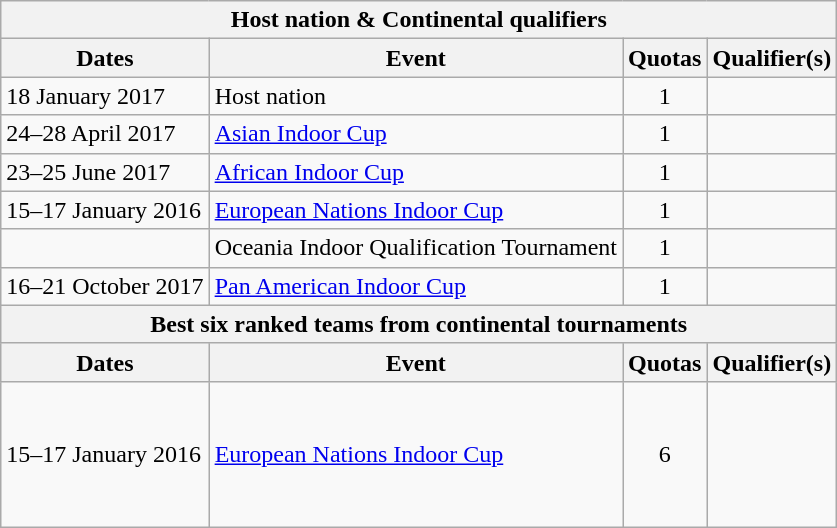<table class="wikitable">
<tr>
<th colspan="4">Host nation & Continental qualifiers</th>
</tr>
<tr>
<th>Dates</th>
<th>Event</th>
<th>Quotas</th>
<th>Qualifier(s)</th>
</tr>
<tr>
<td>18 January 2017</td>
<td>Host nation</td>
<td align="center">1</td>
<td></td>
</tr>
<tr>
<td>24–28 April 2017</td>
<td><a href='#'>Asian Indoor Cup</a></td>
<td align="center">1</td>
<td></td>
</tr>
<tr>
<td>23–25 June 2017</td>
<td><a href='#'>African Indoor Cup</a></td>
<td align="center">1</td>
<td></td>
</tr>
<tr>
<td>15–17 January 2016</td>
<td><a href='#'>European Nations Indoor Cup</a></td>
<td align="center">1</td>
<td></td>
</tr>
<tr>
<td></td>
<td>Oceania Indoor Qualification Tournament</td>
<td align="center">1</td>
<td></td>
</tr>
<tr>
<td>16–21 October 2017</td>
<td><a href='#'>Pan American Indoor Cup</a></td>
<td align="center">1</td>
<td></td>
</tr>
<tr>
<th colspan="4">Best six ranked teams from continental tournaments</th>
</tr>
<tr>
<th>Dates</th>
<th>Event</th>
<th>Quotas</th>
<th>Qualifier(s)</th>
</tr>
<tr>
<td>15–17 January 2016</td>
<td><a href='#'>European Nations Indoor Cup</a></td>
<td align="center">6</td>
<td><br><br><br><br><br></td>
</tr>
</table>
